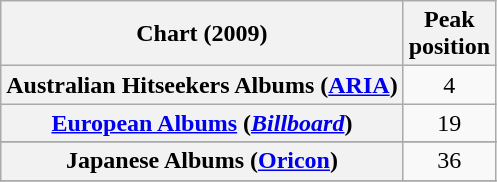<table class="wikitable sortable plainrowheaders" style="text-align:center">
<tr>
<th scope="col">Chart (2009)</th>
<th scope="col">Peak<br>position</th>
</tr>
<tr>
<th scope="row">Australian Hitseekers Albums (<a href='#'>ARIA</a>)</th>
<td>4</td>
</tr>
<tr>
<th scope="row"><a href='#'>European Albums</a> (<em><a href='#'>Billboard</a></em>)</th>
<td>19</td>
</tr>
<tr>
</tr>
<tr>
<th scope="row">Japanese Albums (<a href='#'>Oricon</a>)</th>
<td>36</td>
</tr>
<tr>
</tr>
<tr>
</tr>
</table>
